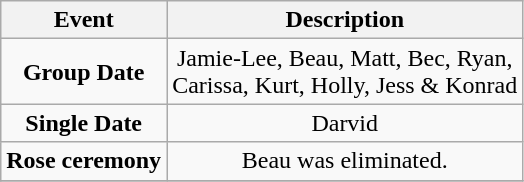<table class="wikitable sortable" style="text-align:center;">
<tr>
<th>Event</th>
<th>Description</th>
</tr>
<tr>
<td><strong>Group Date</strong></td>
<td>Jamie-Lee, Beau, Matt, Bec, Ryan, <br> Carissa, Kurt, Holly, Jess & Konrad</td>
</tr>
<tr>
<td><strong>Single Date</strong></td>
<td>Darvid</td>
</tr>
<tr>
<td><strong>Rose ceremony</strong></td>
<td>Beau was eliminated.</td>
</tr>
<tr>
</tr>
</table>
